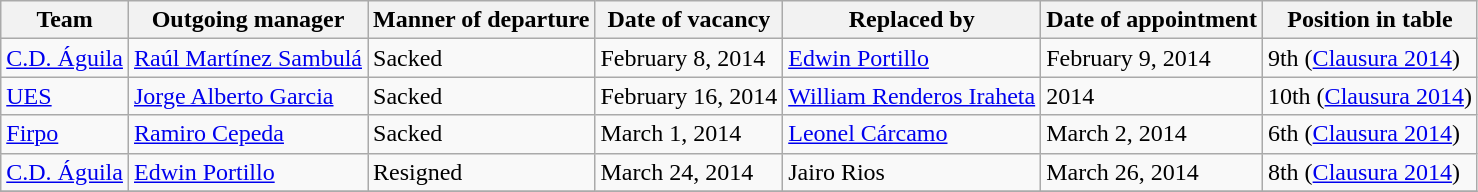<table class="wikitable">
<tr>
<th>Team</th>
<th>Outgoing manager</th>
<th>Manner of departure</th>
<th>Date of vacancy</th>
<th>Replaced by</th>
<th>Date of appointment</th>
<th>Position in table</th>
</tr>
<tr>
<td><a href='#'>C.D. Águila</a></td>
<td> <a href='#'>Raúl Martínez Sambulá</a></td>
<td>Sacked</td>
<td>February 8, 2014</td>
<td> <a href='#'>Edwin Portillo</a></td>
<td>February 9, 2014</td>
<td>9th (<a href='#'>Clausura 2014</a>)</td>
</tr>
<tr>
<td><a href='#'>UES</a></td>
<td> <a href='#'>Jorge Alberto Garcia</a></td>
<td>Sacked</td>
<td>February 16, 2014</td>
<td> <a href='#'>William Renderos Iraheta</a></td>
<td>2014</td>
<td>10th (<a href='#'>Clausura 2014</a>)</td>
</tr>
<tr>
<td><a href='#'>Firpo</a></td>
<td> <a href='#'>Ramiro Cepeda</a></td>
<td>Sacked</td>
<td>March 1, 2014</td>
<td> <a href='#'>Leonel Cárcamo</a></td>
<td>March 2, 2014</td>
<td>6th (<a href='#'>Clausura 2014</a>)</td>
</tr>
<tr>
<td><a href='#'>C.D. Águila</a></td>
<td> <a href='#'>Edwin Portillo</a></td>
<td>Resigned</td>
<td>March 24, 2014</td>
<td> Jairo Rios</td>
<td>March 26, 2014</td>
<td>8th (<a href='#'>Clausura 2014</a>)</td>
</tr>
<tr>
</tr>
</table>
